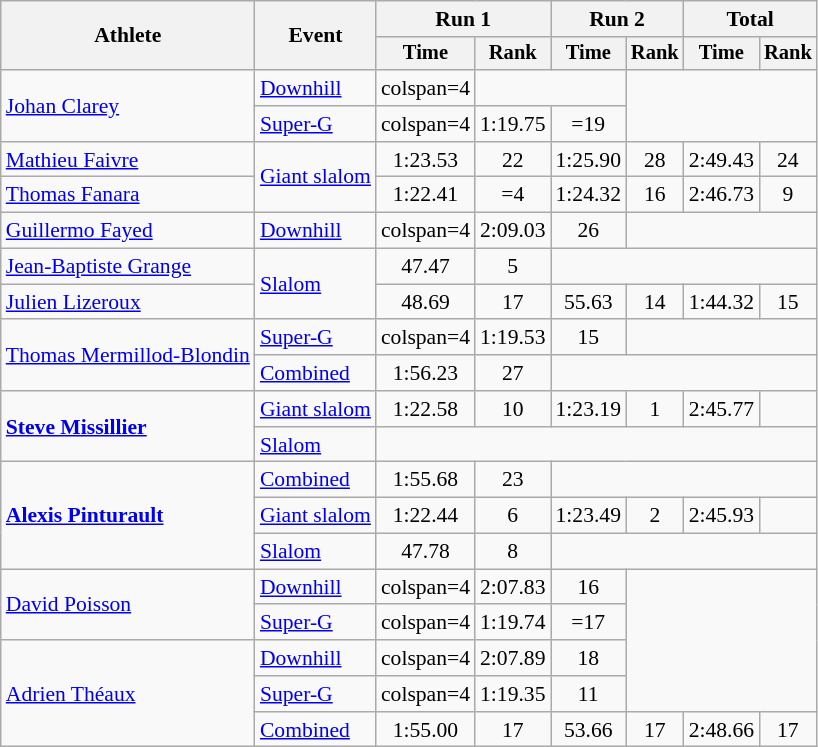<table class="wikitable" style="font-size:90%">
<tr>
<th rowspan=2>Athlete</th>
<th rowspan=2>Event</th>
<th colspan=2>Run 1</th>
<th colspan=2>Run 2</th>
<th colspan=2>Total</th>
</tr>
<tr style="font-size:95%">
<th>Time</th>
<th>Rank</th>
<th>Time</th>
<th>Rank</th>
<th>Time</th>
<th>Rank</th>
</tr>
<tr align=center>
<td align=left rowspan=2><a href='#'>Johan Clarey</a></td>
<td align=left><a href='#'>Downhill</a></td>
<td>colspan=4 </td>
<td colspan=2></td>
</tr>
<tr align=center>
<td align=left><a href='#'>Super-G</a></td>
<td>colspan=4 </td>
<td>1:19.75</td>
<td>=19</td>
</tr>
<tr align=center>
<td align=left><a href='#'>Mathieu Faivre</a></td>
<td align=left rowspan=2><a href='#'>Giant slalom</a></td>
<td>1:23.53</td>
<td>22</td>
<td>1:25.90</td>
<td>28</td>
<td>2:49.43</td>
<td>24</td>
</tr>
<tr align=center>
<td align=left><a href='#'>Thomas Fanara</a></td>
<td>1:22.41</td>
<td>=4</td>
<td>1:24.32</td>
<td>16</td>
<td>2:46.73</td>
<td>9</td>
</tr>
<tr align=center>
<td align=left><a href='#'>Guillermo Fayed</a></td>
<td align=left><a href='#'>Downhill</a></td>
<td>colspan=4 </td>
<td>2:09.03</td>
<td>26</td>
</tr>
<tr align=center>
<td align=left><a href='#'>Jean-Baptiste Grange</a></td>
<td align=left rowspan=2><a href='#'>Slalom</a></td>
<td>47.47</td>
<td>5</td>
<td colspan=4></td>
</tr>
<tr align=center>
<td align=left><a href='#'>Julien Lizeroux</a></td>
<td>48.69</td>
<td>17</td>
<td>55.63</td>
<td>14</td>
<td>1:44.32</td>
<td>15</td>
</tr>
<tr align=center>
<td align=left rowspan=2><a href='#'>Thomas Mermillod-Blondin</a></td>
<td align=left><a href='#'>Super-G</a></td>
<td>colspan=4 </td>
<td>1:19.53</td>
<td>15</td>
</tr>
<tr align=center>
<td align=left><a href='#'>Combined</a></td>
<td>1:56.23</td>
<td>27</td>
<td colspan=4></td>
</tr>
<tr align=center>
<td align=left rowspan=2><strong><a href='#'>Steve Missillier</a></strong></td>
<td align=left><a href='#'>Giant slalom</a></td>
<td>1:22.58</td>
<td>10</td>
<td>1:23.19</td>
<td>1</td>
<td>2:45.77</td>
<td></td>
</tr>
<tr align=center>
<td align=left><a href='#'>Slalom</a></td>
<td colspan=6></td>
</tr>
<tr align=center>
<td align=left rowspan=3><strong><a href='#'>Alexis Pinturault</a></strong></td>
<td align=left><a href='#'>Combined</a></td>
<td>1:55.68</td>
<td>23</td>
<td colspan=4></td>
</tr>
<tr align=center>
<td align=left><a href='#'>Giant slalom</a></td>
<td>1:22.44</td>
<td>6</td>
<td>1:23.49</td>
<td>2</td>
<td>2:45.93</td>
<td></td>
</tr>
<tr align=center>
<td align=left><a href='#'>Slalom</a></td>
<td>47.78</td>
<td>8</td>
<td colspan=4></td>
</tr>
<tr align=center>
<td align=left rowspan=2><a href='#'>David Poisson</a></td>
<td align=left><a href='#'>Downhill</a></td>
<td>colspan=4 </td>
<td>2:07.83</td>
<td>16</td>
</tr>
<tr align=center>
<td align=left><a href='#'>Super-G</a></td>
<td>colspan=4 </td>
<td>1:19.74</td>
<td>=17</td>
</tr>
<tr align=center>
<td align=left rowspan=3><a href='#'>Adrien Théaux</a></td>
<td align=left><a href='#'>Downhill</a></td>
<td>colspan=4 </td>
<td>2:07.89</td>
<td>18</td>
</tr>
<tr align=center>
<td align=left><a href='#'>Super-G</a></td>
<td>colspan=4 </td>
<td>1:19.35</td>
<td>11</td>
</tr>
<tr align=center>
<td align=left><a href='#'>Combined</a></td>
<td>1:55.00</td>
<td>17</td>
<td>53.66</td>
<td>17</td>
<td>2:48.66</td>
<td>17</td>
</tr>
</table>
